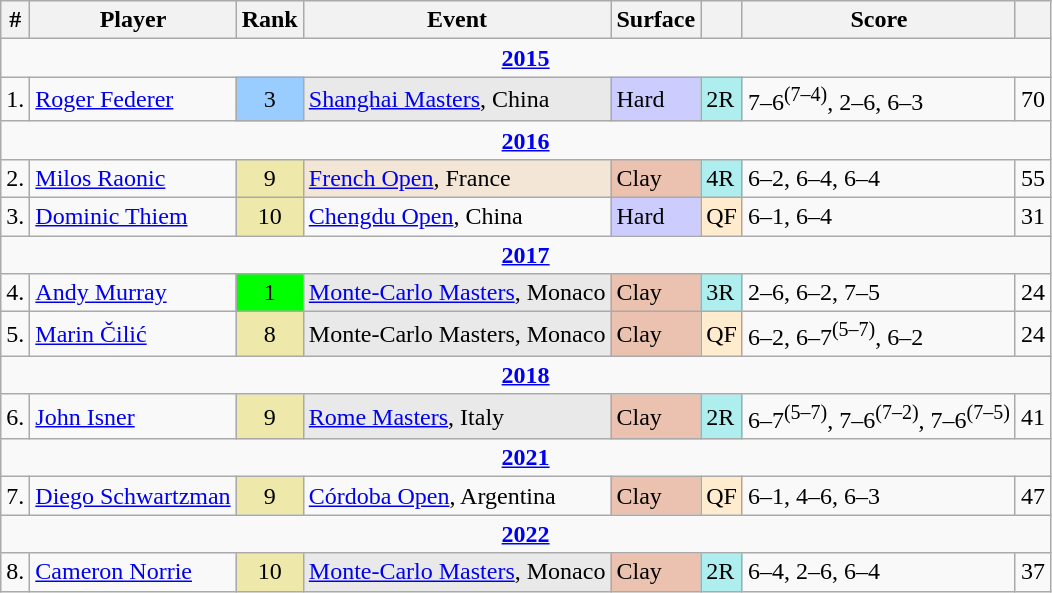<table class="wikitable sortable">
<tr>
<th>#</th>
<th>Player</th>
<th>Rank</th>
<th>Event</th>
<th>Surface</th>
<th></th>
<th class=unsortable>Score</th>
<th></th>
</tr>
<tr>
<td align=center colspan="8"><a href='#'><strong>2015</strong></a></td>
</tr>
<tr>
<td>1.</td>
<td> <a href='#'>Roger Federer</a></td>
<td align=center bgcolor=99ccff>3</td>
<td bgcolor=E9E9E9><a href='#'>Shanghai Masters</a>, China</td>
<td bgcolor=CCCCFF>Hard</td>
<td bgcolor=afeeee>2R</td>
<td>7–6<sup>(7–4)</sup>, 2–6, 6–3</td>
<td align=center>70</td>
</tr>
<tr>
<td align=center  colspan="8"><a href='#'><strong>2016</strong></a></td>
</tr>
<tr>
<td>2.</td>
<td> <a href='#'>Milos Raonic</a></td>
<td align=center bgcolor=EEE8AA>9</td>
<td bgcolor=f3e6d7><a href='#'>French Open</a>, France</td>
<td bgcolor=EBC2AF>Clay</td>
<td bgcolor=afeeee>4R</td>
<td>6–2, 6–4, 6–4</td>
<td align=center>55</td>
</tr>
<tr>
<td>3.</td>
<td> <a href='#'>Dominic Thiem</a></td>
<td align=center bgcolor=eee8aa>10</td>
<td><a href='#'>Chengdu Open</a>, China</td>
<td bgcolor=CCCCFF>Hard</td>
<td bgcolor=ffebcd>QF</td>
<td>6–1, 6–4</td>
<td align=center>31</td>
</tr>
<tr>
<td align=center  colspan="8"><a href='#'><strong>2017</strong></a></td>
</tr>
<tr>
<td>4.</td>
<td> <a href='#'>Andy Murray</a></td>
<td align=center bgcolor=lime>1</td>
<td bgcolor=E9E9E9><a href='#'>Monte-Carlo Masters</a>, Monaco</td>
<td bgcolor=EBC2AF>Clay</td>
<td bgcolor=afeeee>3R</td>
<td>2–6, 6–2, 7–5</td>
<td align=center>24</td>
</tr>
<tr>
<td>5.</td>
<td> <a href='#'>Marin Čilić</a></td>
<td align=center bgcolor=eee8aa>8</td>
<td bgcolor=e9e9e9>Monte-Carlo Masters, Monaco</td>
<td bgcolor=EBC2AF>Clay</td>
<td bgcolor=ffebcd>QF</td>
<td>6–2, 6–7<sup>(5–7)</sup>, 6–2</td>
<td align=center>24</td>
</tr>
<tr>
<td align=center  colspan="8"><a href='#'><strong>2018</strong></a></td>
</tr>
<tr>
<td>6.</td>
<td> <a href='#'>John Isner</a></td>
<td align=center bgcolor=eee8aa>9</td>
<td bgcolor=E9E9E9><a href='#'>Rome Masters</a>, Italy</td>
<td bgcolor=EBC2AF>Clay</td>
<td bgcolor=afeeee>2R</td>
<td>6–7<sup>(5–7)</sup>, 7–6<sup>(7–2)</sup>, 7–6<sup>(7–5)</sup></td>
<td align=center>41</td>
</tr>
<tr>
<td align=center  colspan="8"><a href='#'><strong>2021</strong></a></td>
</tr>
<tr>
<td>7.</td>
<td> <a href='#'>Diego Schwartzman</a></td>
<td align=center bgcolor=eee8aa>9</td>
<td><a href='#'>Córdoba Open</a>, Argentina</td>
<td bgcolor=EBC2AF>Clay</td>
<td bgcolor=ffebcd>QF</td>
<td>6–1, 4–6, 6–3</td>
<td align=center>47</td>
</tr>
<tr>
<td align=center  colspan="8"><a href='#'><strong>2022</strong></a></td>
</tr>
<tr>
<td>8.</td>
<td> <a href='#'>Cameron Norrie</a></td>
<td align=center bgcolor=eee8aa>10</td>
<td bgcolor=E9E9E9><a href='#'>Monte-Carlo Masters</a>, Monaco</td>
<td bgcolor=EBC2AF>Clay</td>
<td bgcolor=afeeee>2R</td>
<td>6–4, 2–6, 6–4</td>
<td align=center>37</td>
</tr>
</table>
